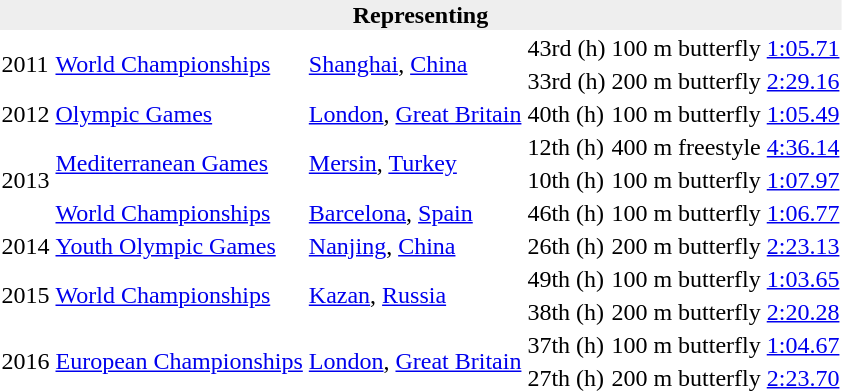<table>
<tr>
<th bgcolor="#eeeeee" colspan="6">Representing </th>
</tr>
<tr>
<td rowspan=2>2011</td>
<td rowspan=2><a href='#'>World Championships</a></td>
<td rowspan=2 align=left> <a href='#'>Shanghai</a>, <a href='#'>China</a></td>
<td>43rd (h)</td>
<td>100 m butterfly</td>
<td><a href='#'>1:05.71</a></td>
</tr>
<tr>
<td>33rd (h)</td>
<td>200 m butterfly</td>
<td><a href='#'>2:29.16</a></td>
</tr>
<tr>
<td>2012</td>
<td><a href='#'>Olympic Games</a></td>
<td align=left> <a href='#'>London</a>, <a href='#'>Great Britain</a></td>
<td>40th (h)</td>
<td>100 m butterfly</td>
<td><a href='#'>1:05.49</a></td>
</tr>
<tr>
<td rowspan=3>2013</td>
<td rowspan=2><a href='#'>Mediterranean Games</a></td>
<td rowspan=2 align=left> <a href='#'>Mersin</a>, <a href='#'>Turkey</a></td>
<td>12th (h)</td>
<td>400 m freestyle</td>
<td><a href='#'>4:36.14</a></td>
</tr>
<tr>
<td>10th (h)</td>
<td>100 m butterfly</td>
<td><a href='#'>1:07.97</a></td>
</tr>
<tr>
<td><a href='#'>World Championships</a></td>
<td align=left> <a href='#'>Barcelona</a>, <a href='#'>Spain</a></td>
<td>46th (h)</td>
<td>100 m butterfly</td>
<td><a href='#'>1:06.77</a></td>
</tr>
<tr>
<td>2014</td>
<td><a href='#'>Youth Olympic Games</a></td>
<td align=left> <a href='#'>Nanjing</a>, <a href='#'>China</a></td>
<td>26th (h)</td>
<td>200 m butterfly</td>
<td><a href='#'>2:23.13</a></td>
</tr>
<tr>
<td rowspan=2>2015</td>
<td rowspan=2><a href='#'>World Championships</a></td>
<td rowspan=2 align=left> <a href='#'>Kazan</a>, <a href='#'>Russia</a></td>
<td>49th (h)</td>
<td>100 m butterfly</td>
<td><a href='#'>1:03.65</a></td>
</tr>
<tr>
<td>38th (h)</td>
<td>200 m butterfly</td>
<td><a href='#'>2:20.28</a></td>
</tr>
<tr>
<td rowspan=2>2016</td>
<td rowspan=2><a href='#'>European Championships</a></td>
<td rowspan=2 align=left> <a href='#'>London</a>, <a href='#'>Great Britain</a></td>
<td>37th (h)</td>
<td>100 m butterfly</td>
<td><a href='#'>1:04.67</a></td>
</tr>
<tr>
<td>27th (h)</td>
<td>200 m butterfly</td>
<td><a href='#'>2:23.70</a></td>
</tr>
</table>
